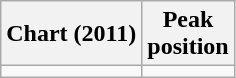<table class="wikitable">
<tr>
<th align="left">Chart (2011)</th>
<th align="left">Peak<br>position</th>
</tr>
<tr>
<td></td>
</tr>
</table>
